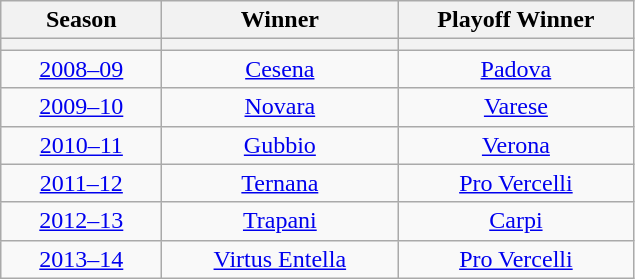<table class="wikitable" style="text-align: center">
<tr>
<th>Season</th>
<th>Winner</th>
<th>Playoff Winner</th>
</tr>
<tr>
<th width=100></th>
<th width=150></th>
<th width=150></th>
</tr>
<tr>
<td><a href='#'>2008–09</a></td>
<td><a href='#'>Cesena</a></td>
<td><a href='#'>Padova</a></td>
</tr>
<tr>
<td><a href='#'>2009–10</a></td>
<td><a href='#'>Novara</a></td>
<td><a href='#'>Varese</a></td>
</tr>
<tr>
<td><a href='#'>2010–11</a></td>
<td><a href='#'>Gubbio</a></td>
<td><a href='#'>Verona</a></td>
</tr>
<tr>
<td><a href='#'>2011–12</a></td>
<td><a href='#'>Ternana</a></td>
<td><a href='#'>Pro Vercelli</a></td>
</tr>
<tr>
<td><a href='#'>2012–13</a></td>
<td><a href='#'>Trapani</a></td>
<td><a href='#'>Carpi</a></td>
</tr>
<tr>
<td><a href='#'>2013–14</a></td>
<td><a href='#'>Virtus Entella</a></td>
<td><a href='#'>Pro Vercelli</a></td>
</tr>
</table>
